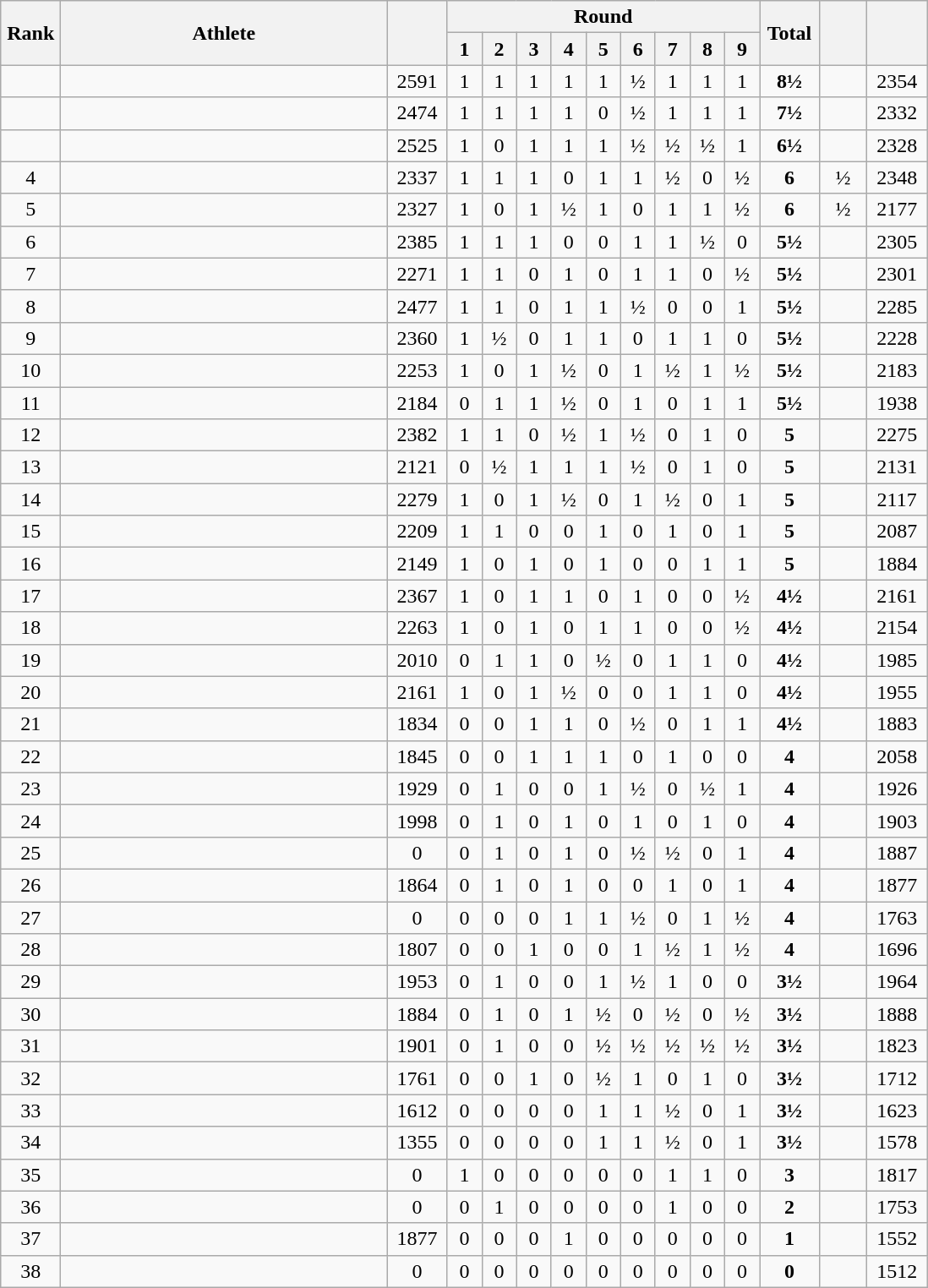<table class=wikitable style="text-align:center">
<tr>
<th rowspan="2" width=40>Rank</th>
<th rowspan="2" width=250>Athlete</th>
<th rowspan="2" width=40></th>
<th colspan="9">Round</th>
<th rowspan="2" width=40>Total</th>
<th rowspan="2" width=30></th>
<th rowspan="2" width=40></th>
</tr>
<tr>
<th width=20>1</th>
<th width=20>2</th>
<th width=20>3</th>
<th width=20>4</th>
<th width=20>5</th>
<th width=20>6</th>
<th width=20>7</th>
<th width=20>8</th>
<th width=20>9</th>
</tr>
<tr>
<td></td>
<td align=left></td>
<td>2591</td>
<td>1</td>
<td>1</td>
<td>1</td>
<td>1</td>
<td>1</td>
<td>½</td>
<td>1</td>
<td>1</td>
<td>1</td>
<td><strong>8½</strong></td>
<td></td>
<td>2354</td>
</tr>
<tr>
<td></td>
<td align=left></td>
<td>2474</td>
<td>1</td>
<td>1</td>
<td>1</td>
<td>1</td>
<td>0</td>
<td>½</td>
<td>1</td>
<td>1</td>
<td>1</td>
<td><strong>7½</strong></td>
<td></td>
<td>2332</td>
</tr>
<tr>
<td></td>
<td align=left></td>
<td>2525</td>
<td>1</td>
<td>0</td>
<td>1</td>
<td>1</td>
<td>1</td>
<td>½</td>
<td>½</td>
<td>½</td>
<td>1</td>
<td><strong>6½</strong></td>
<td></td>
<td>2328</td>
</tr>
<tr>
<td>4</td>
<td align=left></td>
<td>2337</td>
<td>1</td>
<td>1</td>
<td>1</td>
<td>0</td>
<td>1</td>
<td>1</td>
<td>½</td>
<td>0</td>
<td>½</td>
<td><strong>6</strong></td>
<td>½</td>
<td>2348</td>
</tr>
<tr>
<td>5</td>
<td align=left></td>
<td>2327</td>
<td>1</td>
<td>0</td>
<td>1</td>
<td>½</td>
<td>1</td>
<td>0</td>
<td>1</td>
<td>1</td>
<td>½</td>
<td><strong>6</strong></td>
<td>½</td>
<td>2177</td>
</tr>
<tr>
<td>6</td>
<td align=left></td>
<td>2385</td>
<td>1</td>
<td>1</td>
<td>1</td>
<td>0</td>
<td>0</td>
<td>1</td>
<td>1</td>
<td>½</td>
<td>0</td>
<td><strong>5½</strong></td>
<td></td>
<td>2305</td>
</tr>
<tr>
<td>7</td>
<td align=left></td>
<td>2271</td>
<td>1</td>
<td>1</td>
<td>0</td>
<td>1</td>
<td>0</td>
<td>1</td>
<td>1</td>
<td>0</td>
<td>½</td>
<td><strong>5½</strong></td>
<td></td>
<td>2301</td>
</tr>
<tr>
<td>8</td>
<td align=left></td>
<td>2477</td>
<td>1</td>
<td>1</td>
<td>0</td>
<td>1</td>
<td>1</td>
<td>½</td>
<td>0</td>
<td>0</td>
<td>1</td>
<td><strong>5½</strong></td>
<td></td>
<td>2285</td>
</tr>
<tr>
<td>9</td>
<td align=left></td>
<td>2360</td>
<td>1</td>
<td>½</td>
<td>0</td>
<td>1</td>
<td>1</td>
<td>0</td>
<td>1</td>
<td>1</td>
<td>0</td>
<td><strong>5½</strong></td>
<td></td>
<td>2228</td>
</tr>
<tr>
<td>10</td>
<td align=left></td>
<td>2253</td>
<td>1</td>
<td>0</td>
<td>1</td>
<td>½</td>
<td>0</td>
<td>1</td>
<td>½</td>
<td>1</td>
<td>½</td>
<td><strong>5½</strong></td>
<td></td>
<td>2183</td>
</tr>
<tr>
<td>11</td>
<td align=left></td>
<td>2184</td>
<td>0</td>
<td>1</td>
<td>1</td>
<td>½</td>
<td>0</td>
<td>1</td>
<td>0</td>
<td>1</td>
<td>1</td>
<td><strong>5½</strong></td>
<td></td>
<td>1938</td>
</tr>
<tr>
<td>12</td>
<td align=left></td>
<td>2382</td>
<td>1</td>
<td>1</td>
<td>0</td>
<td>½</td>
<td>1</td>
<td>½</td>
<td>0</td>
<td>1</td>
<td>0</td>
<td><strong>5</strong></td>
<td></td>
<td>2275</td>
</tr>
<tr>
<td>13</td>
<td align=left></td>
<td>2121</td>
<td>0</td>
<td>½</td>
<td>1</td>
<td>1</td>
<td>1</td>
<td>½</td>
<td>0</td>
<td>1</td>
<td>0</td>
<td><strong>5</strong></td>
<td></td>
<td>2131</td>
</tr>
<tr>
<td>14</td>
<td align=left></td>
<td>2279</td>
<td>1</td>
<td>0</td>
<td>1</td>
<td>½</td>
<td>0</td>
<td>1</td>
<td>½</td>
<td>0</td>
<td>1</td>
<td><strong>5</strong></td>
<td></td>
<td>2117</td>
</tr>
<tr>
<td>15</td>
<td align=left></td>
<td>2209</td>
<td>1</td>
<td>1</td>
<td>0</td>
<td>0</td>
<td>1</td>
<td>0</td>
<td>1</td>
<td>0</td>
<td>1</td>
<td><strong>5</strong></td>
<td></td>
<td>2087</td>
</tr>
<tr>
<td>16</td>
<td align=left></td>
<td>2149</td>
<td>1</td>
<td>0</td>
<td>1</td>
<td>0</td>
<td>1</td>
<td>0</td>
<td>0</td>
<td>1</td>
<td>1</td>
<td><strong>5</strong></td>
<td></td>
<td>1884</td>
</tr>
<tr>
<td>17</td>
<td align=left></td>
<td>2367</td>
<td>1</td>
<td>0</td>
<td>1</td>
<td>1</td>
<td>0</td>
<td>1</td>
<td>0</td>
<td>0</td>
<td>½</td>
<td><strong>4½</strong></td>
<td></td>
<td>2161</td>
</tr>
<tr>
<td>18</td>
<td align=left></td>
<td>2263</td>
<td>1</td>
<td>0</td>
<td>1</td>
<td>0</td>
<td>1</td>
<td>1</td>
<td>0</td>
<td>0</td>
<td>½</td>
<td><strong>4½</strong></td>
<td></td>
<td>2154</td>
</tr>
<tr>
<td>19</td>
<td align=left></td>
<td>2010</td>
<td>0</td>
<td>1</td>
<td>1</td>
<td>0</td>
<td>½</td>
<td>0</td>
<td>1</td>
<td>1</td>
<td>0</td>
<td><strong>4½</strong></td>
<td></td>
<td>1985</td>
</tr>
<tr>
<td>20</td>
<td align=left></td>
<td>2161</td>
<td>1</td>
<td>0</td>
<td>1</td>
<td>½</td>
<td>0</td>
<td>0</td>
<td>1</td>
<td>1</td>
<td>0</td>
<td><strong>4½</strong></td>
<td></td>
<td>1955</td>
</tr>
<tr>
<td>21</td>
<td align=left></td>
<td>1834</td>
<td>0</td>
<td>0</td>
<td>1</td>
<td>1</td>
<td>0</td>
<td>½</td>
<td>0</td>
<td>1</td>
<td>1</td>
<td><strong>4½</strong></td>
<td></td>
<td>1883</td>
</tr>
<tr>
<td>22</td>
<td align=left></td>
<td>1845</td>
<td>0</td>
<td>0</td>
<td>1</td>
<td>1</td>
<td>1</td>
<td>0</td>
<td>1</td>
<td>0</td>
<td>0</td>
<td><strong>4</strong></td>
<td></td>
<td>2058</td>
</tr>
<tr>
<td>23</td>
<td align=left></td>
<td>1929</td>
<td>0</td>
<td>1</td>
<td>0</td>
<td>0</td>
<td>1</td>
<td>½</td>
<td>0</td>
<td>½</td>
<td>1</td>
<td><strong>4</strong></td>
<td></td>
<td>1926</td>
</tr>
<tr>
<td>24</td>
<td align=left></td>
<td>1998</td>
<td>0</td>
<td>1</td>
<td>0</td>
<td>1</td>
<td>0</td>
<td>1</td>
<td>0</td>
<td>1</td>
<td>0</td>
<td><strong>4</strong></td>
<td></td>
<td>1903</td>
</tr>
<tr>
<td>25</td>
<td align=left></td>
<td>0</td>
<td>0</td>
<td>1</td>
<td>0</td>
<td>1</td>
<td>0</td>
<td>½</td>
<td>½</td>
<td>0</td>
<td>1</td>
<td><strong>4</strong></td>
<td></td>
<td>1887</td>
</tr>
<tr>
<td>26</td>
<td align=left></td>
<td>1864</td>
<td>0</td>
<td>1</td>
<td>0</td>
<td>1</td>
<td>0</td>
<td>0</td>
<td>1</td>
<td>0</td>
<td>1</td>
<td><strong>4</strong></td>
<td></td>
<td>1877</td>
</tr>
<tr>
<td>27</td>
<td align=left></td>
<td>0</td>
<td>0</td>
<td>0</td>
<td>0</td>
<td>1</td>
<td>1</td>
<td>½</td>
<td>0</td>
<td>1</td>
<td>½</td>
<td><strong>4</strong></td>
<td></td>
<td>1763</td>
</tr>
<tr>
<td>28</td>
<td align=left></td>
<td>1807</td>
<td>0</td>
<td>0</td>
<td>1</td>
<td>0</td>
<td>0</td>
<td>1</td>
<td>½</td>
<td>1</td>
<td>½</td>
<td><strong>4</strong></td>
<td></td>
<td>1696</td>
</tr>
<tr>
<td>29</td>
<td align=left></td>
<td>1953</td>
<td>0</td>
<td>1</td>
<td>0</td>
<td>0</td>
<td>1</td>
<td>½</td>
<td>1</td>
<td>0</td>
<td>0</td>
<td><strong>3½</strong></td>
<td></td>
<td>1964</td>
</tr>
<tr>
<td>30</td>
<td align=left></td>
<td>1884</td>
<td>0</td>
<td>1</td>
<td>0</td>
<td>1</td>
<td>½</td>
<td>0</td>
<td>½</td>
<td>0</td>
<td>½</td>
<td><strong>3½</strong></td>
<td></td>
<td>1888</td>
</tr>
<tr>
<td>31</td>
<td align=left></td>
<td>1901</td>
<td>0</td>
<td>1</td>
<td>0</td>
<td>0</td>
<td>½</td>
<td>½</td>
<td>½</td>
<td>½</td>
<td>½</td>
<td><strong>3½</strong></td>
<td></td>
<td>1823</td>
</tr>
<tr>
<td>32</td>
<td align=left></td>
<td>1761</td>
<td>0</td>
<td>0</td>
<td>1</td>
<td>0</td>
<td>½</td>
<td>1</td>
<td>0</td>
<td>1</td>
<td>0</td>
<td><strong>3½</strong></td>
<td></td>
<td>1712</td>
</tr>
<tr>
<td>33</td>
<td align=left></td>
<td>1612</td>
<td>0</td>
<td>0</td>
<td>0</td>
<td>0</td>
<td>1</td>
<td>1</td>
<td>½</td>
<td>0</td>
<td>1</td>
<td><strong>3½</strong></td>
<td></td>
<td>1623</td>
</tr>
<tr>
<td>34</td>
<td align=left></td>
<td>1355</td>
<td>0</td>
<td>0</td>
<td>0</td>
<td>0</td>
<td>1</td>
<td>1</td>
<td>½</td>
<td>0</td>
<td>1</td>
<td><strong>3½</strong></td>
<td></td>
<td>1578</td>
</tr>
<tr>
<td>35</td>
<td align=left></td>
<td>0</td>
<td>1</td>
<td>0</td>
<td>0</td>
<td>0</td>
<td>0</td>
<td>0</td>
<td>1</td>
<td>1</td>
<td>0</td>
<td><strong>3</strong></td>
<td></td>
<td>1817</td>
</tr>
<tr>
<td>36</td>
<td align=left></td>
<td>0</td>
<td>0</td>
<td>1</td>
<td>0</td>
<td>0</td>
<td>0</td>
<td>0</td>
<td>1</td>
<td>0</td>
<td>0</td>
<td><strong>2</strong></td>
<td></td>
<td>1753</td>
</tr>
<tr>
<td>37</td>
<td align=left></td>
<td>1877</td>
<td>0</td>
<td>0</td>
<td>0</td>
<td>1</td>
<td>0</td>
<td>0</td>
<td>0</td>
<td>0</td>
<td>0</td>
<td><strong>1</strong></td>
<td></td>
<td>1552</td>
</tr>
<tr>
<td>38</td>
<td align=left></td>
<td>0</td>
<td>0</td>
<td>0</td>
<td>0</td>
<td>0</td>
<td>0</td>
<td>0</td>
<td>0</td>
<td>0</td>
<td>0</td>
<td><strong>0</strong></td>
<td></td>
<td>1512</td>
</tr>
</table>
